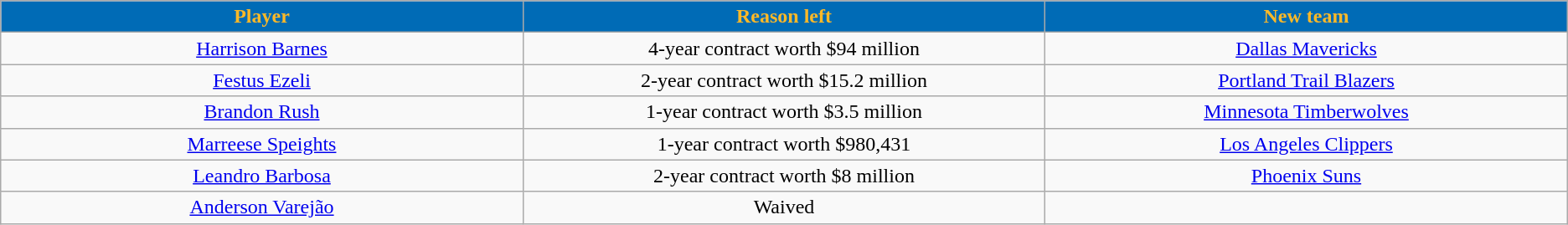<table class="wikitable sortable sortable" style="text-align: center">
<tr>
<th style="background:#006BB6; color:#fdb927" width="10%">Player</th>
<th style="background:#006BB6; color:#fdb927" width="10%">Reason left</th>
<th style="background:#006BB6; color:#fdb927" width="10%">New team</th>
</tr>
<tr style="text-align: center">
<td><a href='#'>Harrison Barnes</a></td>
<td>4-year contract worth $94 million</td>
<td><a href='#'>Dallas Mavericks</a></td>
</tr>
<tr style="text-align: center">
<td><a href='#'>Festus Ezeli</a></td>
<td>2-year contract worth $15.2 million</td>
<td><a href='#'>Portland Trail Blazers</a></td>
</tr>
<tr style="text-align: center">
<td><a href='#'>Brandon Rush</a></td>
<td>1-year contract worth $3.5 million</td>
<td><a href='#'>Minnesota Timberwolves</a></td>
</tr>
<tr style="text-align: center">
<td><a href='#'>Marreese Speights</a></td>
<td>1-year contract worth $980,431</td>
<td><a href='#'>Los Angeles Clippers</a></td>
</tr>
<tr style="text-align: center">
<td><a href='#'>Leandro Barbosa</a></td>
<td>2-year contract worth $8 million</td>
<td><a href='#'>Phoenix Suns</a></td>
</tr>
<tr style="text-align: center">
<td><a href='#'>Anderson Varejão</a></td>
<td>Waived</td>
<td></td>
</tr>
</table>
